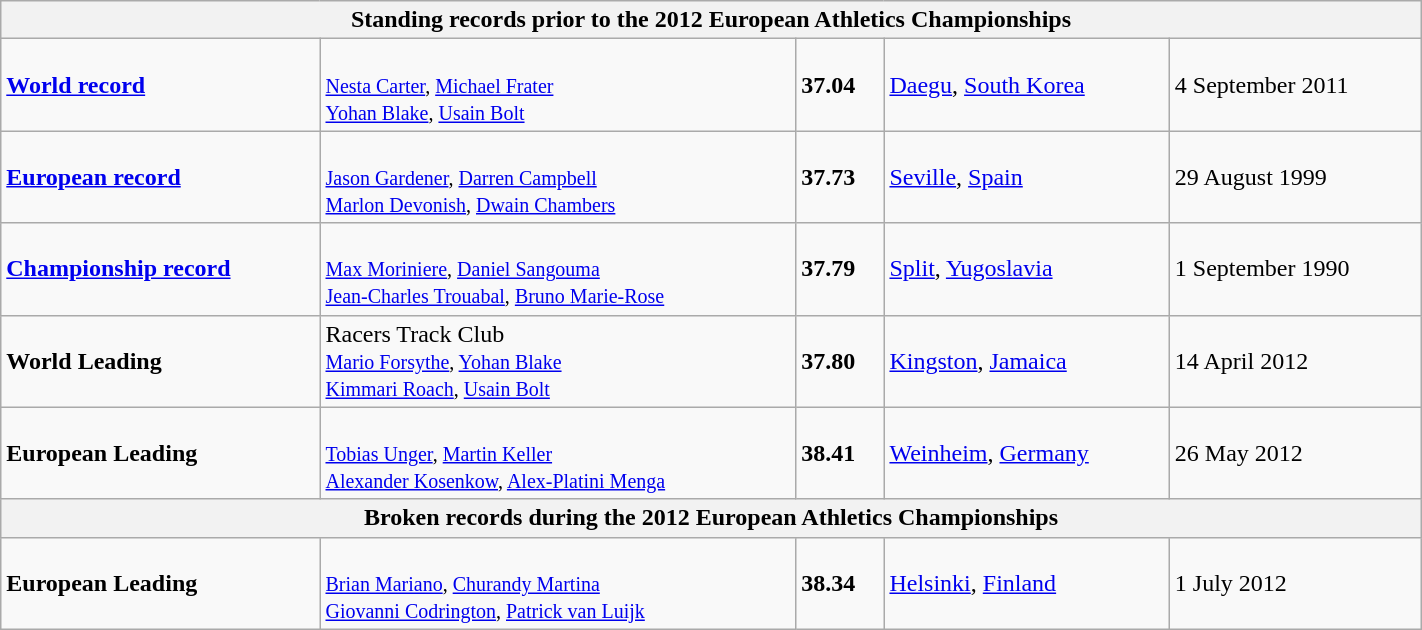<table class="wikitable" width=75%>
<tr>
<th colspan="5">Standing records prior to the 2012 European Athletics Championships</th>
</tr>
<tr>
<td><strong><a href='#'>World record</a></strong></td>
<td><br><small><a href='#'>Nesta Carter</a>, <a href='#'>Michael Frater</a><br><a href='#'>Yohan Blake</a>, <a href='#'>Usain Bolt</a></small></td>
<td><strong>37.04</strong></td>
<td><a href='#'>Daegu</a>, <a href='#'>South Korea</a></td>
<td>4 September 2011</td>
</tr>
<tr>
<td><strong><a href='#'>European record</a></strong></td>
<td><br><small><a href='#'>Jason Gardener</a>, <a href='#'>Darren Campbell</a><br><a href='#'>Marlon Devonish</a>, <a href='#'>Dwain Chambers</a></small></td>
<td><strong>37.73</strong></td>
<td><a href='#'>Seville</a>, <a href='#'>Spain</a></td>
<td>29 August 1999</td>
</tr>
<tr>
<td><strong><a href='#'>Championship record</a></strong></td>
<td><br><small><a href='#'>Max Moriniere</a>, <a href='#'>Daniel Sangouma</a><br><a href='#'>Jean-Charles Trouabal</a>, <a href='#'>Bruno Marie-Rose</a></small></td>
<td><strong>37.79</strong></td>
<td><a href='#'>Split</a>, <a href='#'>Yugoslavia</a></td>
<td>1 September 1990</td>
</tr>
<tr>
<td><strong>World Leading</strong></td>
<td>Racers Track Club<br><small><a href='#'>Mario Forsythe</a>, <a href='#'>Yohan Blake</a><br><a href='#'>Kimmari Roach</a>, <a href='#'>Usain Bolt</a></small></td>
<td><strong>37.80</strong></td>
<td><a href='#'>Kingston</a>, <a href='#'>Jamaica</a></td>
<td>14 April 2012</td>
</tr>
<tr>
<td><strong>European Leading</strong></td>
<td><br><small><a href='#'>Tobias Unger</a>, <a href='#'>Martin Keller</a><br><a href='#'>Alexander Kosenkow</a>, <a href='#'>Alex-Platini Menga</a></small></td>
<td><strong>38.41</strong></td>
<td><a href='#'>Weinheim</a>, <a href='#'>Germany</a></td>
<td>26 May 2012</td>
</tr>
<tr>
<th colspan="5">Broken records during the 2012 European Athletics Championships</th>
</tr>
<tr>
<td><strong>European Leading</strong></td>
<td><br><small><a href='#'>Brian Mariano</a>, <a href='#'>Churandy Martina</a> <br> <a href='#'>Giovanni Codrington</a>, <a href='#'>Patrick van Luijk</a></small></td>
<td><strong>38.34</strong></td>
<td><a href='#'>Helsinki</a>, <a href='#'>Finland</a></td>
<td>1 July 2012</td>
</tr>
</table>
